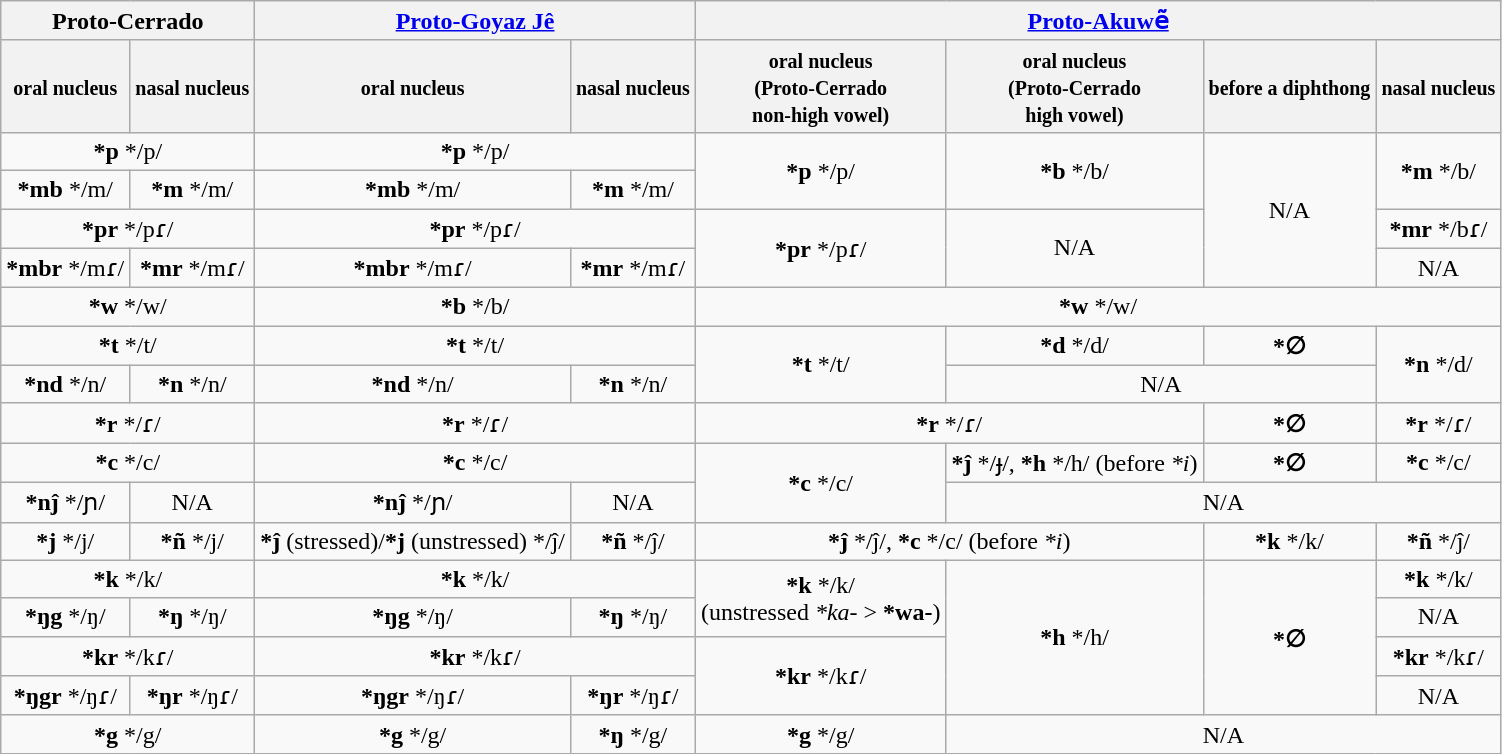<table class="wikitable" style="text-align: center;">
<tr>
<th colspan="2">Proto-Cerrado</th>
<th colspan="2"><a href='#'>Proto-Goyaz Jê</a></th>
<th colspan="4"><a href='#'>Proto-Akuwẽ</a></th>
</tr>
<tr>
<th><small>oral nucleus</small></th>
<th><small>nasal nucleus</small></th>
<th><small>oral nucleus</small></th>
<th><small>nasal nucleus</small></th>
<th><small>oral nucleus<br>(Proto-Cerrado<br>non-high vowel)</small></th>
<th><small>oral nucleus<br>(Proto-Cerrado<br>high vowel)</small></th>
<th><small>before a diphthong</small></th>
<th><small>nasal nucleus</small></th>
</tr>
<tr>
<td colspan="2"><strong>*p</strong> */p/</td>
<td colspan="2"><strong>*p</strong> */p/</td>
<td rowspan="2"><strong>*p</strong> */p/</td>
<td rowspan="2"><strong>*b</strong> */b/</td>
<td rowspan="4">N/A</td>
<td rowspan="2"><strong>*m</strong> */b/</td>
</tr>
<tr>
<td><strong>*mb</strong> */m/</td>
<td><strong>*m</strong> */m/</td>
<td><strong>*mb</strong> */m/</td>
<td><strong>*m</strong> */m/</td>
</tr>
<tr>
<td colspan="2"><strong>*pr</strong> */pɾ/</td>
<td colspan="2"><strong>*pr</strong> */pɾ/</td>
<td rowspan="2"><strong>*pr</strong> */pɾ/</td>
<td rowspan="2">N/A</td>
<td><strong>*mr</strong> */bɾ/</td>
</tr>
<tr>
<td><strong>*mbr</strong> */mɾ/</td>
<td><strong>*mr</strong> */mɾ/</td>
<td><strong>*mbr</strong> */mɾ/</td>
<td><strong>*mr</strong> */mɾ/</td>
<td>N/A</td>
</tr>
<tr>
<td colspan="2"><strong>*w</strong> */w/</td>
<td colspan="2"><strong>*b</strong> */b/</td>
<td colspan="4"><strong>*w</strong> */w/</td>
</tr>
<tr>
<td colspan="2"><strong>*t</strong> */t/</td>
<td colspan="2"><strong>*t</strong> */t/</td>
<td rowspan="2"><strong>*t</strong> */t/</td>
<td><strong>*d</strong> */d/</td>
<td><strong>*∅</strong></td>
<td rowspan="2"><strong>*n</strong> */d/</td>
</tr>
<tr>
<td><strong>*nd</strong> */n/</td>
<td><strong>*n</strong> */n/</td>
<td><strong>*nd</strong> */n/</td>
<td><strong>*n</strong> */n/</td>
<td colspan="2">N/A</td>
</tr>
<tr>
<td colspan="2"><strong>*r</strong> */ɾ/</td>
<td colspan="2"><strong>*r</strong> */ɾ/</td>
<td colspan="2"><strong>*r</strong> */ɾ/</td>
<td><strong>*∅</strong></td>
<td><strong>*r</strong> */ɾ/</td>
</tr>
<tr>
<td colspan="2"><strong>*c</strong> */c/</td>
<td colspan="2"><strong>*c</strong> */c/</td>
<td rowspan="2"><strong>*c</strong> */c/</td>
<td><strong>*ĵ</strong> */ɟ/, <strong>*h</strong> */h/ (before <em>*i</em>)</td>
<td><strong>*∅</strong></td>
<td><strong>*c</strong> */c/</td>
</tr>
<tr>
<td><strong>*nĵ</strong> */ɲ/</td>
<td>N/A</td>
<td><strong>*nĵ</strong> */ɲ/</td>
<td>N/A</td>
<td colspan="3">N/A</td>
</tr>
<tr>
<td><strong>*j</strong> */j/</td>
<td><strong>*ñ</strong> */j/</td>
<td><strong>*ĵ</strong> (stressed)/<strong>*j</strong> (unstressed) */ĵ/</td>
<td><strong>*ñ</strong> */ĵ/</td>
<td colspan="2"><strong>*ĵ</strong> */ĵ/, <strong>*c</strong> */c/ (before <em>*i</em>)</td>
<td><strong>*k</strong> */k/</td>
<td><strong>*ñ</strong> */ĵ/</td>
</tr>
<tr>
<td colspan="2"><strong>*k</strong> */k/</td>
<td colspan="2"><strong>*k</strong> */k/</td>
<td rowspan="2"><strong>*k</strong> */k/<br>(unstressed <em>*ka-</em> > <strong>*wa-</strong>)</td>
<td rowspan="4"><strong>*h</strong> */h/</td>
<td rowspan="4"><strong>*∅</strong></td>
<td><strong>*k</strong> */k/</td>
</tr>
<tr>
<td><strong>*ŋg</strong> */ŋ/</td>
<td><strong>*ŋ</strong> */ŋ/</td>
<td><strong>*ŋg</strong> */ŋ/</td>
<td><strong>*ŋ</strong> */ŋ/</td>
<td>N/A</td>
</tr>
<tr>
<td colspan="2"><strong>*kr</strong> */kɾ/</td>
<td colspan="2"><strong>*kr</strong> */kɾ/</td>
<td rowspan="2"><strong>*kr</strong> */kɾ/</td>
<td><strong>*kr</strong> */kɾ/</td>
</tr>
<tr>
<td><strong>*ŋgr</strong> */ŋɾ/</td>
<td><strong>*ŋr</strong> */ŋɾ/</td>
<td><strong>*ŋgr</strong> */ŋɾ/</td>
<td><strong>*ŋr</strong> */ŋɾ/</td>
<td>N/A</td>
</tr>
<tr>
<td colspan="2"><strong>*g</strong> */g/</td>
<td><strong>*g</strong> */g/</td>
<td><strong>*ŋ</strong> */g/</td>
<td><strong>*g</strong> */g/</td>
<td colspan="3">N/A</td>
</tr>
</table>
